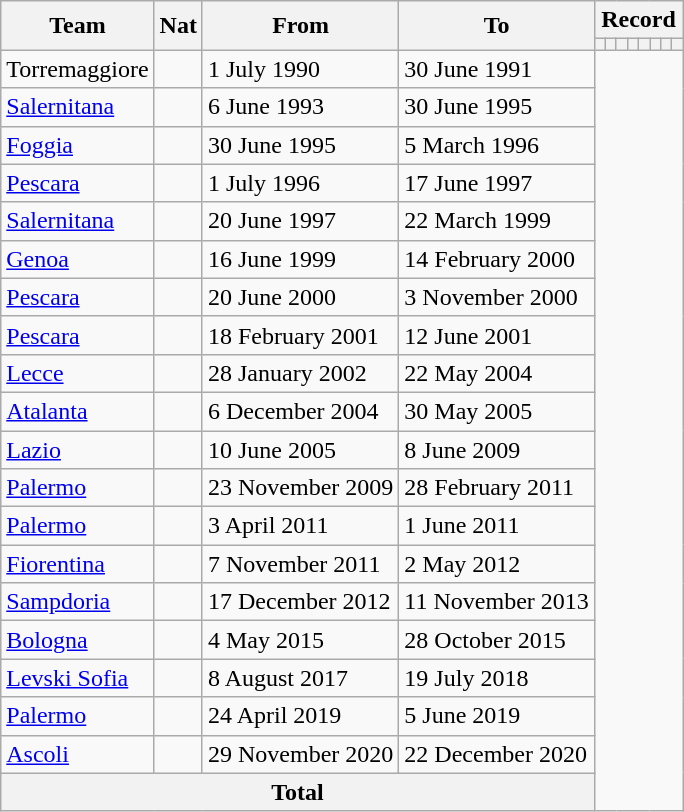<table class="wikitable" style="text-align: center">
<tr>
<th rowspan="2">Team</th>
<th rowspan="2">Nat</th>
<th rowspan="2">From</th>
<th rowspan="2">To</th>
<th colspan="8">Record</th>
</tr>
<tr>
<th></th>
<th></th>
<th></th>
<th></th>
<th></th>
<th></th>
<th></th>
<th></th>
</tr>
<tr>
<td align=left>Torremaggiore</td>
<td></td>
<td align=left>1 July 1990</td>
<td align=left>30 June 1991<br></td>
</tr>
<tr>
<td align=left><a href='#'>Salernitana</a></td>
<td></td>
<td align=left>6 June 1993</td>
<td align=left>30 June 1995<br></td>
</tr>
<tr>
<td align=left><a href='#'>Foggia</a></td>
<td></td>
<td align=left>30 June 1995</td>
<td align=left>5 March 1996<br></td>
</tr>
<tr>
<td align=left><a href='#'>Pescara</a></td>
<td></td>
<td align=left>1 July 1996</td>
<td align=left>17 June 1997<br></td>
</tr>
<tr>
<td align=left><a href='#'>Salernitana</a></td>
<td></td>
<td align=left>20 June 1997</td>
<td align=left>22 March 1999<br></td>
</tr>
<tr>
<td align=left><a href='#'>Genoa</a></td>
<td></td>
<td align=left>16 June 1999</td>
<td align=left>14 February 2000<br></td>
</tr>
<tr>
<td align=left><a href='#'>Pescara</a></td>
<td></td>
<td align=left>20 June 2000</td>
<td align=left>3 November 2000<br></td>
</tr>
<tr>
<td align=left><a href='#'>Pescara</a></td>
<td></td>
<td align=left>18 February 2001</td>
<td align=left>12 June 2001<br></td>
</tr>
<tr>
<td align=left><a href='#'>Lecce</a></td>
<td></td>
<td align=left>28 January 2002</td>
<td align=left>22 May 2004<br></td>
</tr>
<tr>
<td align=left><a href='#'>Atalanta</a></td>
<td></td>
<td align=left>6 December 2004</td>
<td align=left>30 May 2005<br></td>
</tr>
<tr>
<td align=left><a href='#'>Lazio</a></td>
<td></td>
<td align=left>10 June 2005</td>
<td align=left>8 June 2009<br></td>
</tr>
<tr>
<td align=left><a href='#'>Palermo</a></td>
<td></td>
<td align=left>23 November 2009</td>
<td align=left>28 February 2011<br></td>
</tr>
<tr>
<td align=left><a href='#'>Palermo</a></td>
<td></td>
<td align=left>3 April 2011</td>
<td align=left>1 June 2011<br></td>
</tr>
<tr>
<td align=left><a href='#'>Fiorentina</a></td>
<td></td>
<td align=left>7 November 2011</td>
<td align=left>2 May 2012<br></td>
</tr>
<tr>
<td align=left><a href='#'>Sampdoria</a></td>
<td></td>
<td align=left>17 December 2012</td>
<td align=left>11 November 2013<br></td>
</tr>
<tr>
<td align=left><a href='#'>Bologna</a></td>
<td></td>
<td align=left>4 May 2015</td>
<td align=left>28 October 2015<br></td>
</tr>
<tr>
<td align=left><a href='#'>Levski Sofia</a></td>
<td></td>
<td align=left>8 August 2017</td>
<td align=left>19 July 2018<br></td>
</tr>
<tr>
<td align=left><a href='#'>Palermo</a></td>
<td></td>
<td align=left>24 April 2019</td>
<td align=left>5 June 2019<br></td>
</tr>
<tr>
<td align=left><a href='#'>Ascoli</a></td>
<td></td>
<td align=left>29 November 2020</td>
<td align=left>22 December 2020<br></td>
</tr>
<tr>
<th colspan="4">Total<br></th>
</tr>
</table>
